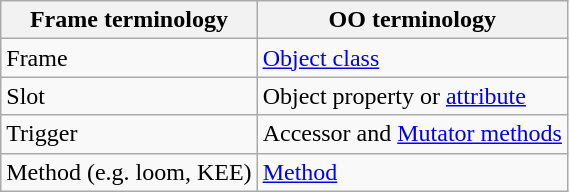<table class="wikitable">
<tr>
<th>Frame terminology</th>
<th>OO terminology</th>
</tr>
<tr>
<td>Frame</td>
<td><a href='#'>Object class</a></td>
</tr>
<tr>
<td>Slot</td>
<td>Object property or <a href='#'>attribute</a></td>
</tr>
<tr>
<td>Trigger</td>
<td>Accessor and <a href='#'>Mutator methods</a></td>
</tr>
<tr>
<td>Method (e.g. loom, KEE)</td>
<td><a href='#'>Method</a></td>
</tr>
</table>
